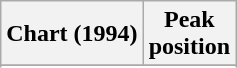<table class="wikitable sortable plainrowheaders">
<tr>
<th>Chart (1994)</th>
<th>Peak<br>position</th>
</tr>
<tr>
</tr>
<tr>
</tr>
</table>
